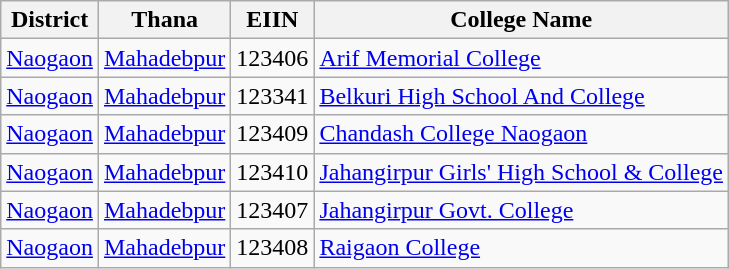<table class="wikitable">
<tr>
<th style="text-align: center;">District</th>
<th style="text-align: center;">Thana</th>
<th style="text-align: center;">EIIN</th>
<th style="text-align: center;">College Name</th>
</tr>
<tr>
<td style="text-align: center;"><a href='#'>Naogaon</a></td>
<td style="text-align: center;"><a href='#'>Mahadebpur</a></td>
<td style="text-align: center;">123406</td>
<td><a href='#'>Arif Memorial College</a></td>
</tr>
<tr>
<td style="text-align: center;"><a href='#'>Naogaon</a></td>
<td style="text-align: center;"><a href='#'>Mahadebpur</a></td>
<td style="text-align: center;">123341</td>
<td><a href='#'>Belkuri High School And College</a></td>
</tr>
<tr>
<td style="text-align: center;"><a href='#'>Naogaon</a></td>
<td style="text-align: center;"><a href='#'>Mahadebpur</a></td>
<td style="text-align: center;">123409</td>
<td><a href='#'>Chandash College Naogaon</a></td>
</tr>
<tr>
<td style="text-align: center;"><a href='#'>Naogaon</a></td>
<td style="text-align: center;"><a href='#'>Mahadebpur</a></td>
<td style="text-align: center;">123410</td>
<td><a href='#'>Jahangirpur Girls' High School & College</a></td>
</tr>
<tr>
<td style="text-align: center;"><a href='#'>Naogaon</a></td>
<td style="text-align: center;"><a href='#'>Mahadebpur</a></td>
<td style="text-align: center;">123407</td>
<td><a href='#'>Jahangirpur Govt. College</a></td>
</tr>
<tr>
<td style="text-align: center;"><a href='#'>Naogaon</a></td>
<td style="text-align: center;"><a href='#'>Mahadebpur</a></td>
<td style="text-align: center;">123408</td>
<td><a href='#'>Raigaon College</a></td>
</tr>
</table>
